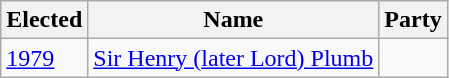<table class="wikitable">
<tr>
<th>Elected</th>
<th>Name</th>
<th colspan=2>Party</th>
</tr>
<tr>
<td><a href='#'>1979</a></td>
<td><a href='#'>Sir Henry (later Lord) Plumb</a></td>
<td></td>
</tr>
</table>
